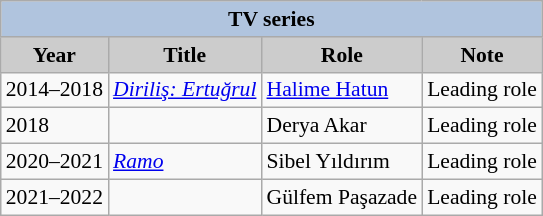<table class="wikitable" style="font-size:90%">
<tr>
<th colspan="4" style="background:LightSteelBlue">TV series</th>
</tr>
<tr>
<th style="background:#CCCCCC">Year</th>
<th style="background:#CCCCCC">Title</th>
<th style="background:#CCCCCC">Role</th>
<th style="background:#CCCCCC">Note</th>
</tr>
<tr>
<td>2014–2018</td>
<td><em><a href='#'>Diriliş: Ertuğrul</a></em></td>
<td><a href='#'>Halime Hatun</a></td>
<td>Leading role</td>
</tr>
<tr>
<td>2018</td>
<td><em></em></td>
<td>Derya Akar</td>
<td>Leading role</td>
</tr>
<tr>
<td>2020–2021</td>
<td><em><a href='#'>Ramo</a></em></td>
<td>Sibel Yıldırım</td>
<td>Leading role</td>
</tr>
<tr>
<td>2021–2022</td>
<td><em></em></td>
<td>Gülfem Paşazade</td>
<td>Leading role</td>
</tr>
</table>
